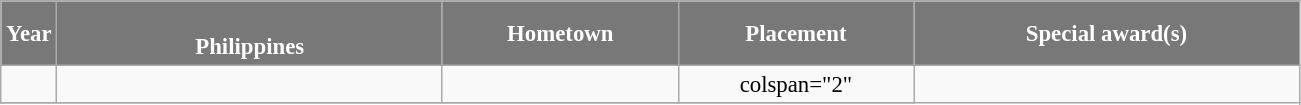<table class="wikitable sortable" style="font-size: 95%; text-align:center">
<tr>
<th width="20" style="background-color:#787878;color:#FFFFFF;">Year</th>
<th width="250" style="background-color:#787878;color:#FFFFFF;"><br>Philippines</th>
<th width="150" style="background-color:#787878;color:#FFFFFF;">Hometown</th>
<th width="150" style="background-color:#787878;color:#FFFFFF;">Placement</th>
<th width="250" style="background-color:#787878;color:#FFFFFF;">Special award(s)</th>
</tr>
<tr>
<td></td>
<td></td>
<td></td>
<td>colspan="2" </td>
</tr>
<tr>
</tr>
</table>
